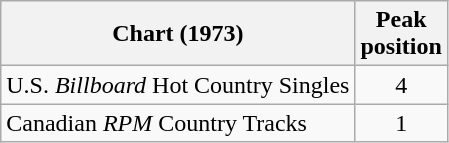<table class="wikitable sortable">
<tr>
<th align="left">Chart (1973)</th>
<th align="center">Peak<br>position</th>
</tr>
<tr>
<td align="left">U.S. <em>Billboard</em> Hot Country Singles</td>
<td align="center">4</td>
</tr>
<tr>
<td align="left">Canadian <em>RPM</em> Country Tracks</td>
<td align="center">1</td>
</tr>
</table>
